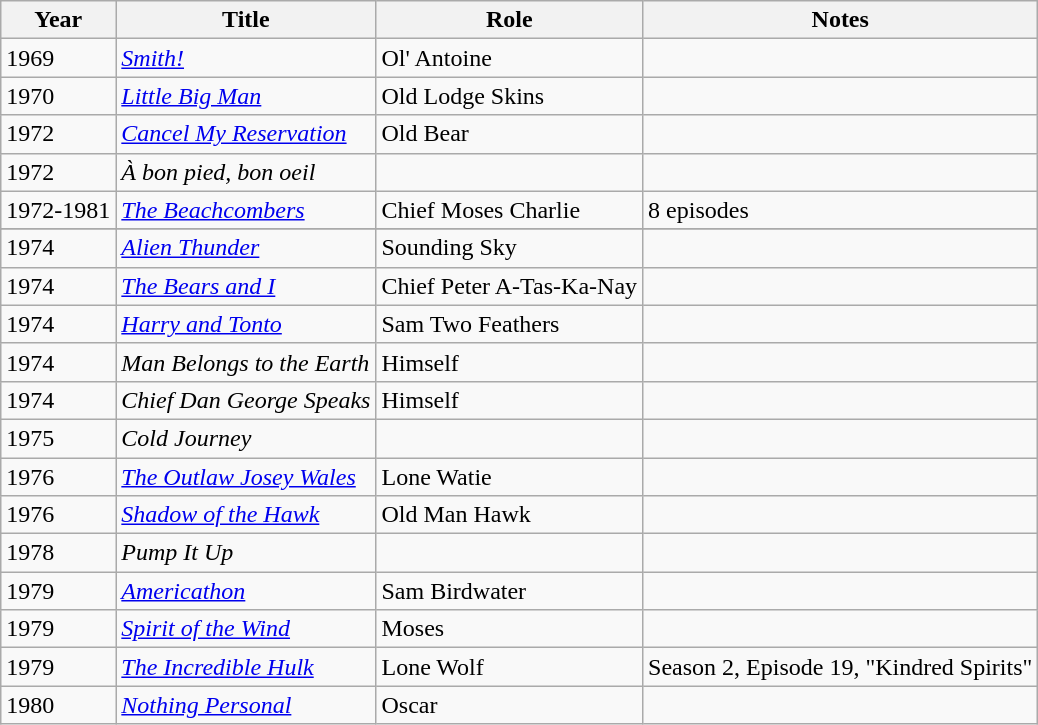<table class="wikitable sortable">
<tr>
<th>Year</th>
<th>Title</th>
<th>Role</th>
<th class="unsortable">Notes</th>
</tr>
<tr>
<td>1969</td>
<td><em><a href='#'>Smith!</a></em></td>
<td>Ol' Antoine</td>
<td></td>
</tr>
<tr>
<td>1970</td>
<td><em><a href='#'>Little Big Man</a></em></td>
<td>Old Lodge Skins</td>
<td></td>
</tr>
<tr>
<td>1972</td>
<td><em><a href='#'>Cancel My Reservation</a></em></td>
<td>Old Bear</td>
<td></td>
</tr>
<tr>
<td>1972</td>
<td><em>À bon pied, bon oeil</em></td>
<td></td>
<td></td>
</tr>
<tr>
<td>1972-1981</td>
<td><em><a href='#'>The Beachcombers</a></em></td>
<td>Chief Moses Charlie</td>
<td>8 episodes</td>
</tr>
<tr>
</tr>
<tr>
<td>1974</td>
<td><em><a href='#'>Alien Thunder</a></em></td>
<td>Sounding Sky</td>
<td></td>
</tr>
<tr>
<td>1974</td>
<td data-sort-value="Bears and I, The"><em><a href='#'>The Bears and I</a></em></td>
<td>Chief Peter A-Tas-Ka-Nay</td>
<td></td>
</tr>
<tr>
<td>1974</td>
<td><em><a href='#'>Harry and Tonto</a></em></td>
<td>Sam Two Feathers</td>
<td></td>
</tr>
<tr>
<td>1974</td>
<td><em>Man Belongs to the Earth</em></td>
<td>Himself</td>
<td></td>
</tr>
<tr>
<td>1974</td>
<td><em>Chief Dan George Speaks</em></td>
<td>Himself</td>
<td></td>
</tr>
<tr>
<td>1975</td>
<td><em>Cold Journey</em></td>
<td></td>
<td></td>
</tr>
<tr>
<td>1976</td>
<td data-sort-value="Outlaw Josey Wales, The"><em><a href='#'>The Outlaw Josey Wales</a></em></td>
<td>Lone Watie</td>
<td></td>
</tr>
<tr>
<td>1976</td>
<td><em><a href='#'>Shadow of the Hawk</a></em></td>
<td>Old Man Hawk</td>
<td></td>
</tr>
<tr>
<td>1978</td>
<td><em>Pump It Up</em></td>
<td></td>
<td></td>
</tr>
<tr>
<td>1979</td>
<td><em><a href='#'>Americathon</a></em></td>
<td>Sam Birdwater</td>
<td></td>
</tr>
<tr>
<td>1979</td>
<td><em><a href='#'>Spirit of the Wind</a></em></td>
<td>Moses</td>
<td></td>
</tr>
<tr>
<td>1979</td>
<td data-sort-value="Incredible Hulk, The"><em><a href='#'>The Incredible Hulk</a></em></td>
<td>Lone Wolf</td>
<td>Season 2, Episode 19, "Kindred Spirits"</td>
</tr>
<tr>
<td>1980</td>
<td><em><a href='#'>Nothing Personal</a></em></td>
<td>Oscar</td>
<td></td>
</tr>
</table>
